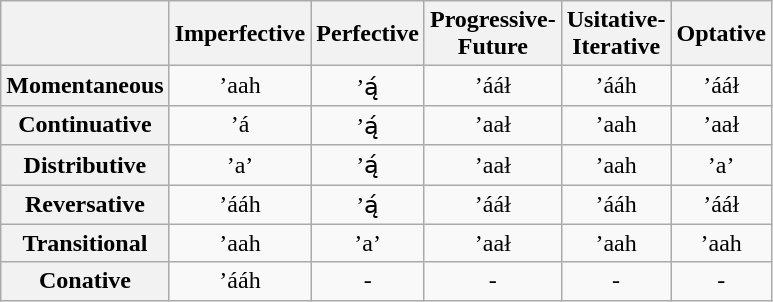<table class="wikitable" style="margin-left:1em; text-align: center;">
<tr>
<th></th>
<th>Imperfective</th>
<th>Perfective</th>
<th>Progressive-<br>Future</th>
<th>Usitative-<br>Iterative</th>
<th>Optative</th>
</tr>
<tr>
<th>Momentaneous</th>
<td>’aah</td>
<td>’ą́</td>
<td>’ááł</td>
<td>’ááh</td>
<td>’ááł</td>
</tr>
<tr>
<th>Continuative</th>
<td>’á</td>
<td>’ą́</td>
<td>’aał</td>
<td>’aah</td>
<td>’aał</td>
</tr>
<tr>
<th>Distributive</th>
<td>’a’</td>
<td>’ą́</td>
<td>’aał</td>
<td>’aah</td>
<td>’a’</td>
</tr>
<tr>
<th>Reversative</th>
<td>’ááh</td>
<td>’ą́</td>
<td>’ááł</td>
<td>’ááh</td>
<td>’ááł</td>
</tr>
<tr>
<th>Transitional</th>
<td>’aah</td>
<td>’a’</td>
<td>’aał</td>
<td>’aah</td>
<td>’aah</td>
</tr>
<tr>
<th>Conative</th>
<td>’ááh</td>
<td>-</td>
<td>-</td>
<td>-</td>
<td>-</td>
</tr>
</table>
